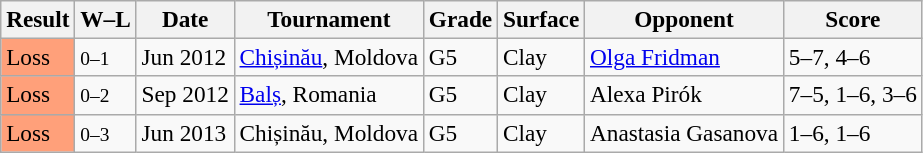<table class="sortable wikitable" style=font-size:97%>
<tr>
<th>Result</th>
<th class="unsortable">W–L</th>
<th>Date</th>
<th>Tournament</th>
<th>Grade</th>
<th>Surface</th>
<th>Opponent</th>
<th>Score</th>
</tr>
<tr>
<td style="background:#ffa07a;">Loss</td>
<td><small>0–1</small></td>
<td>Jun 2012</td>
<td><a href='#'>Chișinău</a>, Moldova</td>
<td>G5</td>
<td>Clay</td>
<td> <a href='#'>Olga Fridman</a></td>
<td>5–7, 4–6</td>
</tr>
<tr>
<td style="background:#ffa07a;">Loss</td>
<td><small>0–2</small></td>
<td>Sep 2012</td>
<td><a href='#'>Balș</a>, Romania</td>
<td>G5</td>
<td>Clay</td>
<td> Alexa Pirók</td>
<td>7–5, 1–6, 3–6</td>
</tr>
<tr>
<td style="background:#ffa07a;">Loss</td>
<td><small>0–3</small></td>
<td>Jun 2013</td>
<td>Chișinău, Moldova</td>
<td>G5</td>
<td>Clay</td>
<td> Anastasia Gasanova</td>
<td>1–6, 1–6</td>
</tr>
</table>
